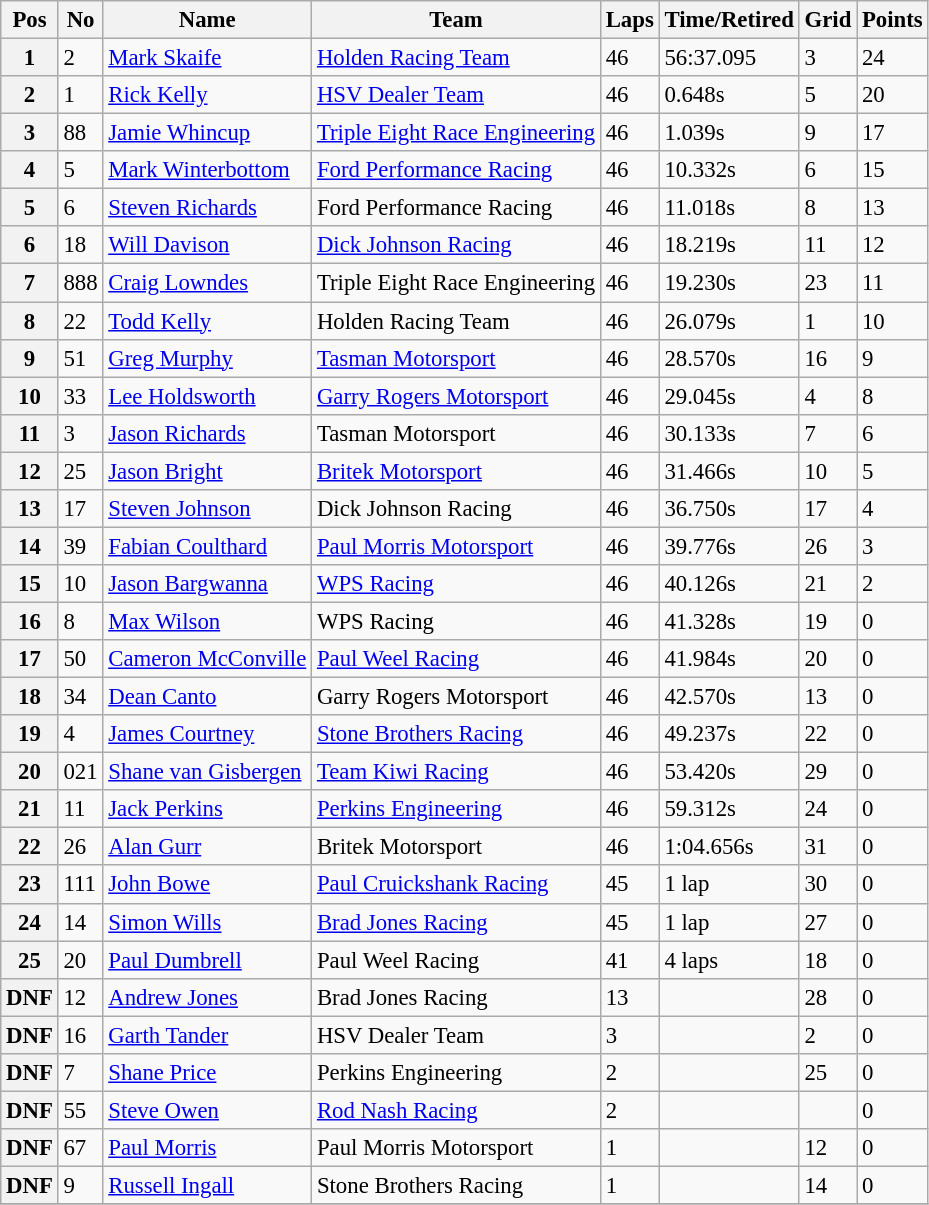<table class="wikitable" style="font-size: 95%;">
<tr>
<th>Pos</th>
<th>No</th>
<th>Name</th>
<th>Team</th>
<th>Laps</th>
<th>Time/Retired</th>
<th>Grid</th>
<th>Points</th>
</tr>
<tr>
<th>1</th>
<td>2</td>
<td> <a href='#'>Mark Skaife</a></td>
<td><a href='#'>Holden Racing Team</a></td>
<td>46</td>
<td>56:37.095</td>
<td>3</td>
<td>24</td>
</tr>
<tr>
<th>2</th>
<td>1</td>
<td> <a href='#'>Rick Kelly</a></td>
<td><a href='#'>HSV Dealer Team</a></td>
<td>46</td>
<td>0.648s</td>
<td>5</td>
<td>20</td>
</tr>
<tr>
<th>3</th>
<td>88</td>
<td> <a href='#'>Jamie Whincup</a></td>
<td><a href='#'>Triple Eight Race Engineering</a></td>
<td>46</td>
<td>1.039s</td>
<td>9</td>
<td>17</td>
</tr>
<tr>
<th>4</th>
<td>5</td>
<td> <a href='#'>Mark Winterbottom</a></td>
<td><a href='#'>Ford Performance Racing</a></td>
<td>46</td>
<td>10.332s</td>
<td>6</td>
<td>15</td>
</tr>
<tr>
<th>5</th>
<td>6</td>
<td> <a href='#'>Steven Richards</a></td>
<td>Ford Performance Racing</td>
<td>46</td>
<td>11.018s</td>
<td>8</td>
<td>13</td>
</tr>
<tr>
<th>6</th>
<td>18</td>
<td> <a href='#'>Will Davison</a></td>
<td><a href='#'>Dick Johnson Racing</a></td>
<td>46</td>
<td>18.219s</td>
<td>11</td>
<td>12</td>
</tr>
<tr>
<th>7</th>
<td>888</td>
<td> <a href='#'>Craig Lowndes</a></td>
<td>Triple Eight Race Engineering</td>
<td>46</td>
<td>19.230s</td>
<td>23</td>
<td>11</td>
</tr>
<tr>
<th>8</th>
<td>22</td>
<td> <a href='#'>Todd Kelly</a></td>
<td>Holden Racing Team</td>
<td>46</td>
<td>26.079s</td>
<td>1</td>
<td>10</td>
</tr>
<tr>
<th>9</th>
<td>51</td>
<td> <a href='#'>Greg Murphy</a></td>
<td><a href='#'>Tasman Motorsport</a></td>
<td>46</td>
<td>28.570s</td>
<td>16</td>
<td>9</td>
</tr>
<tr>
<th>10</th>
<td>33</td>
<td> <a href='#'>Lee Holdsworth</a></td>
<td><a href='#'>Garry Rogers Motorsport</a></td>
<td>46</td>
<td>29.045s</td>
<td>4</td>
<td>8</td>
</tr>
<tr>
<th>11</th>
<td>3</td>
<td> <a href='#'>Jason Richards</a></td>
<td>Tasman Motorsport</td>
<td>46</td>
<td>30.133s</td>
<td>7</td>
<td>6</td>
</tr>
<tr>
<th>12</th>
<td>25</td>
<td> <a href='#'>Jason Bright</a></td>
<td><a href='#'>Britek Motorsport</a></td>
<td>46</td>
<td>31.466s</td>
<td>10</td>
<td>5</td>
</tr>
<tr>
<th>13</th>
<td>17</td>
<td> <a href='#'>Steven Johnson</a></td>
<td>Dick Johnson Racing</td>
<td>46</td>
<td>36.750s</td>
<td>17</td>
<td>4</td>
</tr>
<tr>
<th>14</th>
<td>39</td>
<td> <a href='#'>Fabian Coulthard</a></td>
<td><a href='#'>Paul Morris Motorsport</a></td>
<td>46</td>
<td>39.776s</td>
<td>26</td>
<td>3</td>
</tr>
<tr>
<th>15</th>
<td>10</td>
<td> <a href='#'>Jason Bargwanna</a></td>
<td><a href='#'>WPS Racing</a></td>
<td>46</td>
<td>40.126s</td>
<td>21</td>
<td>2</td>
</tr>
<tr>
<th>16</th>
<td>8</td>
<td> <a href='#'>Max Wilson</a></td>
<td>WPS Racing</td>
<td>46</td>
<td>41.328s</td>
<td>19</td>
<td>0</td>
</tr>
<tr>
<th>17</th>
<td>50</td>
<td> <a href='#'>Cameron McConville</a></td>
<td><a href='#'>Paul Weel Racing</a></td>
<td>46</td>
<td>41.984s</td>
<td>20</td>
<td>0</td>
</tr>
<tr>
<th>18</th>
<td>34</td>
<td> <a href='#'>Dean Canto</a></td>
<td>Garry Rogers Motorsport</td>
<td>46</td>
<td>42.570s</td>
<td>13</td>
<td>0</td>
</tr>
<tr>
<th>19</th>
<td>4</td>
<td> <a href='#'>James Courtney</a></td>
<td><a href='#'>Stone Brothers Racing</a></td>
<td>46</td>
<td>49.237s</td>
<td>22</td>
<td>0</td>
</tr>
<tr>
<th>20</th>
<td>021</td>
<td> <a href='#'>Shane van Gisbergen</a></td>
<td><a href='#'>Team Kiwi Racing</a></td>
<td>46</td>
<td>53.420s</td>
<td>29</td>
<td>0</td>
</tr>
<tr>
<th>21</th>
<td>11</td>
<td> <a href='#'>Jack Perkins</a></td>
<td><a href='#'>Perkins Engineering</a></td>
<td>46</td>
<td>59.312s</td>
<td>24</td>
<td>0</td>
</tr>
<tr>
<th>22</th>
<td>26</td>
<td> <a href='#'>Alan Gurr</a></td>
<td>Britek Motorsport</td>
<td>46</td>
<td>1:04.656s</td>
<td>31</td>
<td>0</td>
</tr>
<tr>
<th>23</th>
<td>111</td>
<td> <a href='#'>John Bowe</a></td>
<td><a href='#'>Paul Cruickshank Racing</a></td>
<td>45</td>
<td>1 lap</td>
<td>30</td>
<td>0</td>
</tr>
<tr>
<th>24</th>
<td>14</td>
<td> <a href='#'>Simon Wills</a></td>
<td><a href='#'>Brad Jones Racing</a></td>
<td>45</td>
<td>1 lap</td>
<td>27</td>
<td>0</td>
</tr>
<tr>
<th>25</th>
<td>20</td>
<td> <a href='#'>Paul Dumbrell</a></td>
<td>Paul Weel Racing</td>
<td>41</td>
<td>4 laps</td>
<td>18</td>
<td>0</td>
</tr>
<tr>
<th>DNF</th>
<td>12</td>
<td> <a href='#'>Andrew Jones</a></td>
<td>Brad Jones Racing</td>
<td>13</td>
<td></td>
<td>28</td>
<td>0</td>
</tr>
<tr>
<th>DNF</th>
<td>16</td>
<td> <a href='#'>Garth Tander</a></td>
<td>HSV Dealer Team</td>
<td>3</td>
<td></td>
<td>2</td>
<td>0</td>
</tr>
<tr>
<th>DNF</th>
<td>7</td>
<td> <a href='#'>Shane Price</a></td>
<td>Perkins Engineering</td>
<td>2</td>
<td></td>
<td>25</td>
<td>0</td>
</tr>
<tr>
<th>DNF</th>
<td>55</td>
<td> <a href='#'>Steve Owen</a></td>
<td><a href='#'>Rod Nash Racing</a></td>
<td>2</td>
<td></td>
<td></td>
<td>0</td>
</tr>
<tr>
<th>DNF</th>
<td>67</td>
<td> <a href='#'>Paul Morris</a></td>
<td>Paul Morris Motorsport</td>
<td>1</td>
<td></td>
<td>12</td>
<td>0</td>
</tr>
<tr>
<th>DNF</th>
<td>9</td>
<td> <a href='#'>Russell Ingall</a></td>
<td>Stone Brothers Racing</td>
<td>1</td>
<td></td>
<td>14</td>
<td>0</td>
</tr>
<tr>
</tr>
</table>
